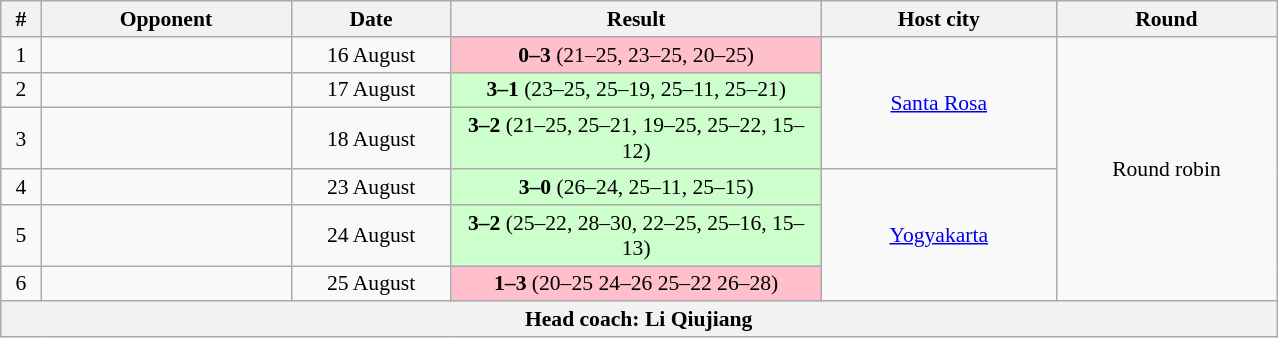<table class="wikitable" style="text-align: center;font-size:90%;">
<tr>
<th width=20>#</th>
<th width=160>Opponent</th>
<th width=100>Date</th>
<th width=240>Result</th>
<th width=150>Host city</th>
<th width=140>Round</th>
</tr>
<tr>
<td>1</td>
<td align=left></td>
<td>16 August</td>
<td bgcolor=pink><strong>0–3</strong> (21–25, 23–25, 20–25)</td>
<td rowspan=3> <a href='#'>Santa Rosa</a></td>
<td rowspan=6>Round robin</td>
</tr>
<tr>
<td>2</td>
<td align=left></td>
<td>17 August</td>
<td bgcolor=ccffcc><strong>3–1</strong> (23–25, 25–19, 25–11, 25–21)</td>
</tr>
<tr>
<td>3</td>
<td align=left></td>
<td>18 August</td>
<td bgcolor=ccffcc><strong>3–2</strong> (21–25, 25–21, 19–25, 25–22, 15–12)</td>
</tr>
<tr>
<td>4</td>
<td align=left></td>
<td>23 August</td>
<td bgcolor=ccffcc><strong>3–0</strong> (26–24, 25–11, 25–15)</td>
<td rowspan=3> <a href='#'>Yogyakarta</a></td>
</tr>
<tr>
<td>5</td>
<td align=left></td>
<td>24 August</td>
<td bgcolor=ccffcc><strong>3–2</strong> (25–22, 28–30, 22–25, 25–16, 15–13)</td>
</tr>
<tr>
<td>6</td>
<td align=left></td>
<td>25 August</td>
<td bgcolor=pink><strong>1–3</strong> (20–25	24–26	25–22	26–28)</td>
</tr>
<tr>
<th colspan=6>Head coach:  Li Qiujiang</th>
</tr>
</table>
